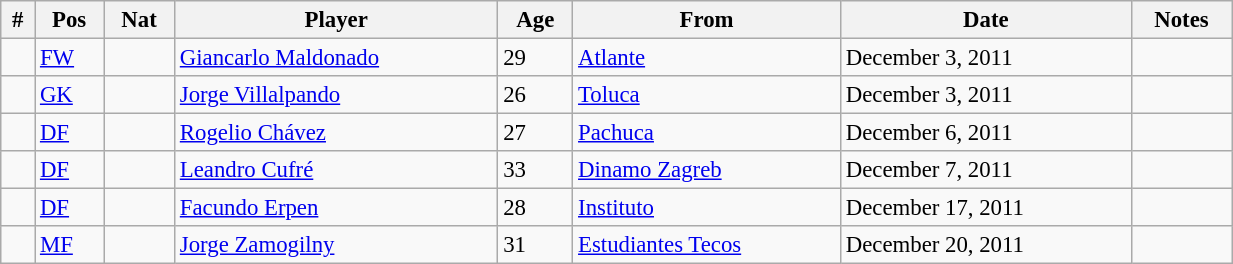<table class="wikitable" style="width:65%; text-align:center; font-size:95%; text-align:left;">
<tr>
<th>#</th>
<th>Pos</th>
<th>Nat</th>
<th>Player</th>
<th>Age</th>
<th>From</th>
<th>Date</th>
<th>Notes</th>
</tr>
<tr>
<td></td>
<td><a href='#'>FW</a></td>
<td></td>
<td><a href='#'>Giancarlo Maldonado</a></td>
<td>29</td>
<td><a href='#'>Atlante</a></td>
<td>December 3, 2011</td>
<td></td>
</tr>
<tr>
<td></td>
<td><a href='#'>GK</a></td>
<td></td>
<td><a href='#'>Jorge Villalpando</a></td>
<td>26</td>
<td><a href='#'>Toluca</a></td>
<td>December 3, 2011</td>
<td></td>
</tr>
<tr>
<td></td>
<td><a href='#'>DF</a></td>
<td></td>
<td><a href='#'>Rogelio Chávez</a></td>
<td>27</td>
<td><a href='#'>Pachuca</a></td>
<td>December 6, 2011</td>
<td></td>
</tr>
<tr>
<td></td>
<td><a href='#'>DF</a></td>
<td></td>
<td><a href='#'>Leandro Cufré</a></td>
<td>33</td>
<td> <a href='#'>Dinamo Zagreb</a></td>
<td>December 7, 2011</td>
<td></td>
</tr>
<tr>
<td></td>
<td><a href='#'>DF</a></td>
<td></td>
<td><a href='#'>Facundo Erpen</a></td>
<td>28</td>
<td> <a href='#'>Instituto</a></td>
<td>December 17, 2011</td>
<td></td>
</tr>
<tr>
<td></td>
<td><a href='#'>MF</a></td>
<td></td>
<td><a href='#'>Jorge Zamogilny</a></td>
<td>31</td>
<td><a href='#'>Estudiantes Tecos</a></td>
<td>December 20, 2011</td>
<td></td>
</tr>
</table>
